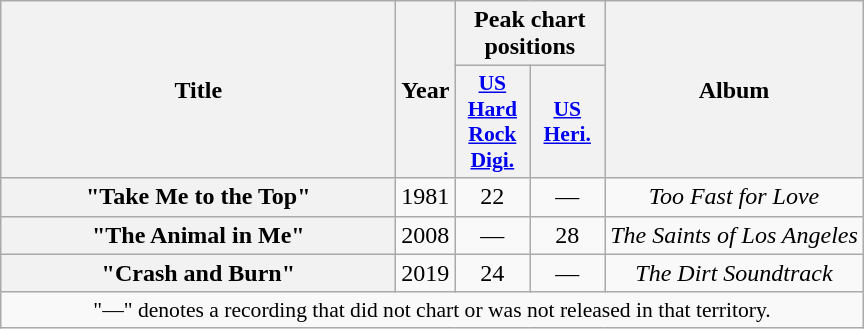<table class="wikitable plainrowheaders" style="text-align:center;">
<tr>
<th scope="col" rowspan="2" style="width:16em;">Title</th>
<th scope="col" rowspan="2">Year</th>
<th scope="col" colspan="2">Peak chart positions</th>
<th scope="col" rowspan="2">Album</th>
</tr>
<tr>
<th scope="col" style="width:3em;font-size:90%;"><a href='#'>US Hard Rock Digi.</a></th>
<th scope="col" style="width:3em;font-size:90%;"><a href='#'>US Heri.</a></th>
</tr>
<tr>
<th scope="row">"Take Me to the Top"</th>
<td>1981</td>
<td>22</td>
<td>—</td>
<td><em>Too Fast for Love</em></td>
</tr>
<tr>
<th scope="row">"The Animal in Me"</th>
<td>2008</td>
<td>—</td>
<td>28</td>
<td><em>The Saints of Los Angeles</em></td>
</tr>
<tr>
<th scope="row">"Crash and Burn"</th>
<td>2019</td>
<td>24</td>
<td>—</td>
<td><em>The Dirt Soundtrack</em></td>
</tr>
<tr>
<td colspan="6" style="font-size:90%">"—" denotes a recording that did not chart or was not released in that territory.</td>
</tr>
</table>
